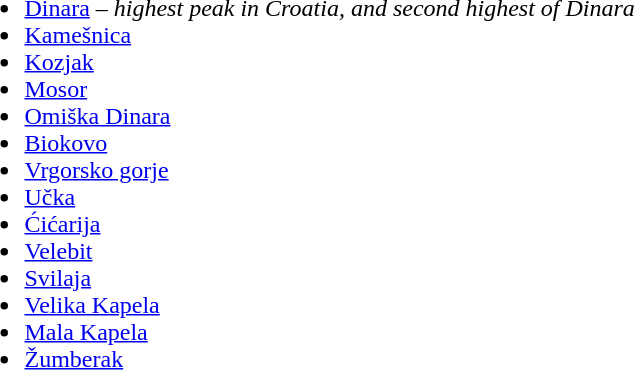<table>
<tr>
<td><br><ul><li><a href='#'>Dinara</a> – <em>highest peak in Croatia, and second highest of Dinara</em></li><li><a href='#'>Kamešnica</a></li><li><a href='#'>Kozjak</a></li><li><a href='#'>Mosor</a></li><li><a href='#'>Omiška Dinara</a></li><li><a href='#'>Biokovo</a></li><li><a href='#'>Vrgorsko gorje</a></li><li><a href='#'>Učka</a></li><li><a href='#'>Ćićarija</a></li><li><a href='#'>Velebit</a></li><li><a href='#'>Svilaja</a></li><li><a href='#'>Velika Kapela</a></li><li><a href='#'>Mala Kapela</a></li><li><a href='#'>Žumberak</a></li></ul></td>
<td></td>
</tr>
</table>
